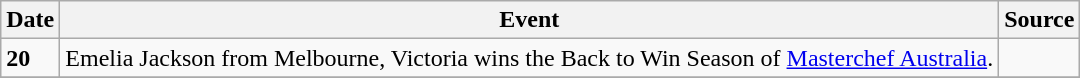<table class="wikitable">
<tr>
<th>Date</th>
<th>Event</th>
<th>Source</th>
</tr>
<tr>
<td><strong>20</strong></td>
<td>Emelia Jackson from Melbourne, Victoria wins the Back to Win Season of <a href='#'>Masterchef Australia</a>.</td>
<td></td>
</tr>
<tr>
</tr>
</table>
